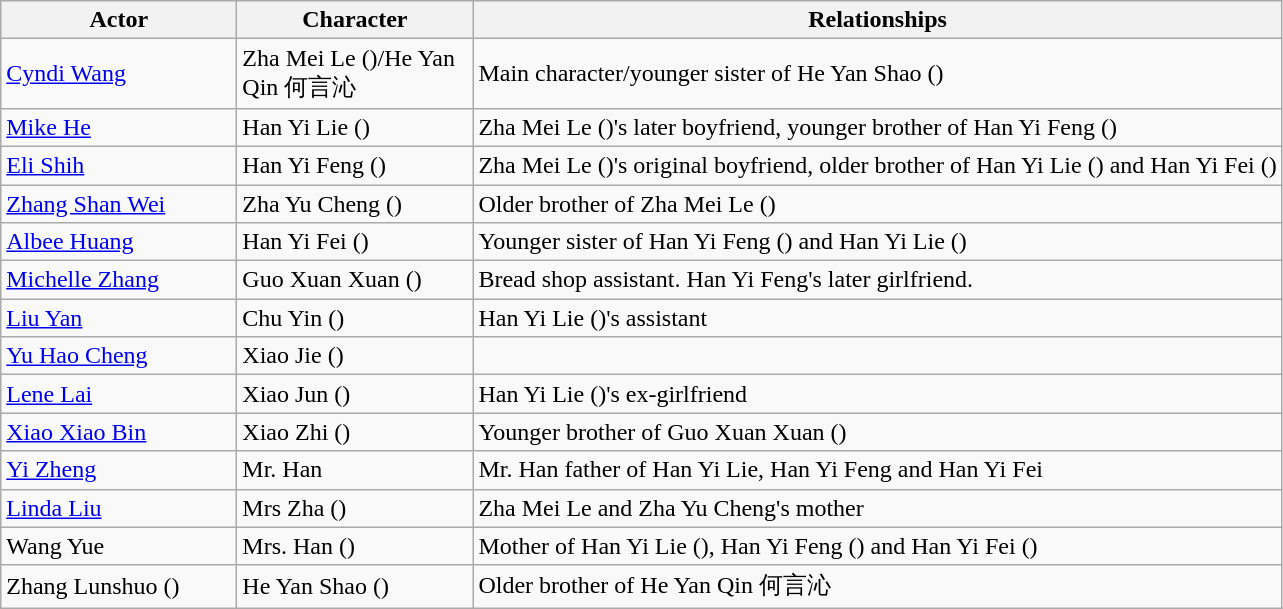<table class="wikitable">
<tr>
<th width=150>Actor</th>
<th width=150>Character</th>
<th>Relationships</th>
</tr>
<tr>
<td><a href='#'>Cyndi Wang</a></td>
<td>Zha Mei Le ()/He Yan Qin 何言沁</td>
<td>Main character/younger sister of He Yan Shao ()</td>
</tr>
<tr>
<td><a href='#'>Mike He</a></td>
<td>Han Yi Lie ()</td>
<td>Zha Mei Le ()'s later boyfriend, younger brother of Han Yi Feng ()</td>
</tr>
<tr>
<td><a href='#'>Eli Shih</a></td>
<td>Han Yi Feng ()</td>
<td>Zha Mei Le ()'s original boyfriend, older brother of Han Yi Lie () and Han Yi Fei ()</td>
</tr>
<tr>
<td><a href='#'>Zhang Shan Wei</a></td>
<td>Zha Yu Cheng ()</td>
<td>Older brother of Zha Mei Le ()</td>
</tr>
<tr>
<td><a href='#'>Albee Huang</a></td>
<td>Han Yi Fei ()</td>
<td>Younger sister of Han Yi Feng () and Han Yi Lie ()</td>
</tr>
<tr>
<td><a href='#'>Michelle Zhang</a></td>
<td>Guo Xuan Xuan ()</td>
<td>Bread shop assistant. Han Yi Feng's later girlfriend.</td>
</tr>
<tr>
<td><a href='#'>Liu Yan</a></td>
<td>Chu Yin ()</td>
<td>Han Yi Lie ()'s assistant</td>
</tr>
<tr>
<td><a href='#'>Yu Hao Cheng</a></td>
<td>Xiao Jie ()</td>
<td></td>
</tr>
<tr>
<td><a href='#'>Lene Lai</a></td>
<td>Xiao Jun ()</td>
<td>Han Yi Lie ()'s ex-girlfriend</td>
</tr>
<tr>
<td><a href='#'>Xiao Xiao Bin</a></td>
<td>Xiao Zhi ()</td>
<td>Younger brother of Guo Xuan Xuan ()</td>
</tr>
<tr>
<td><a href='#'>Yi Zheng</a></td>
<td>Mr. Han</td>
<td>Mr. Han father of Han Yi Lie, Han Yi Feng and Han Yi Fei</td>
</tr>
<tr>
<td><a href='#'>Linda Liu</a></td>
<td>Mrs Zha ()</td>
<td>Zha Mei Le and Zha Yu Cheng's mother</td>
</tr>
<tr>
<td>Wang Yue</td>
<td>Mrs. Han ()</td>
<td>Mother of Han Yi Lie (), Han Yi Feng () and Han Yi Fei ()</td>
</tr>
<tr>
<td>Zhang Lunshuo ()</td>
<td>He Yan Shao ()</td>
<td>Older brother of He Yan Qin 何言沁</td>
</tr>
</table>
